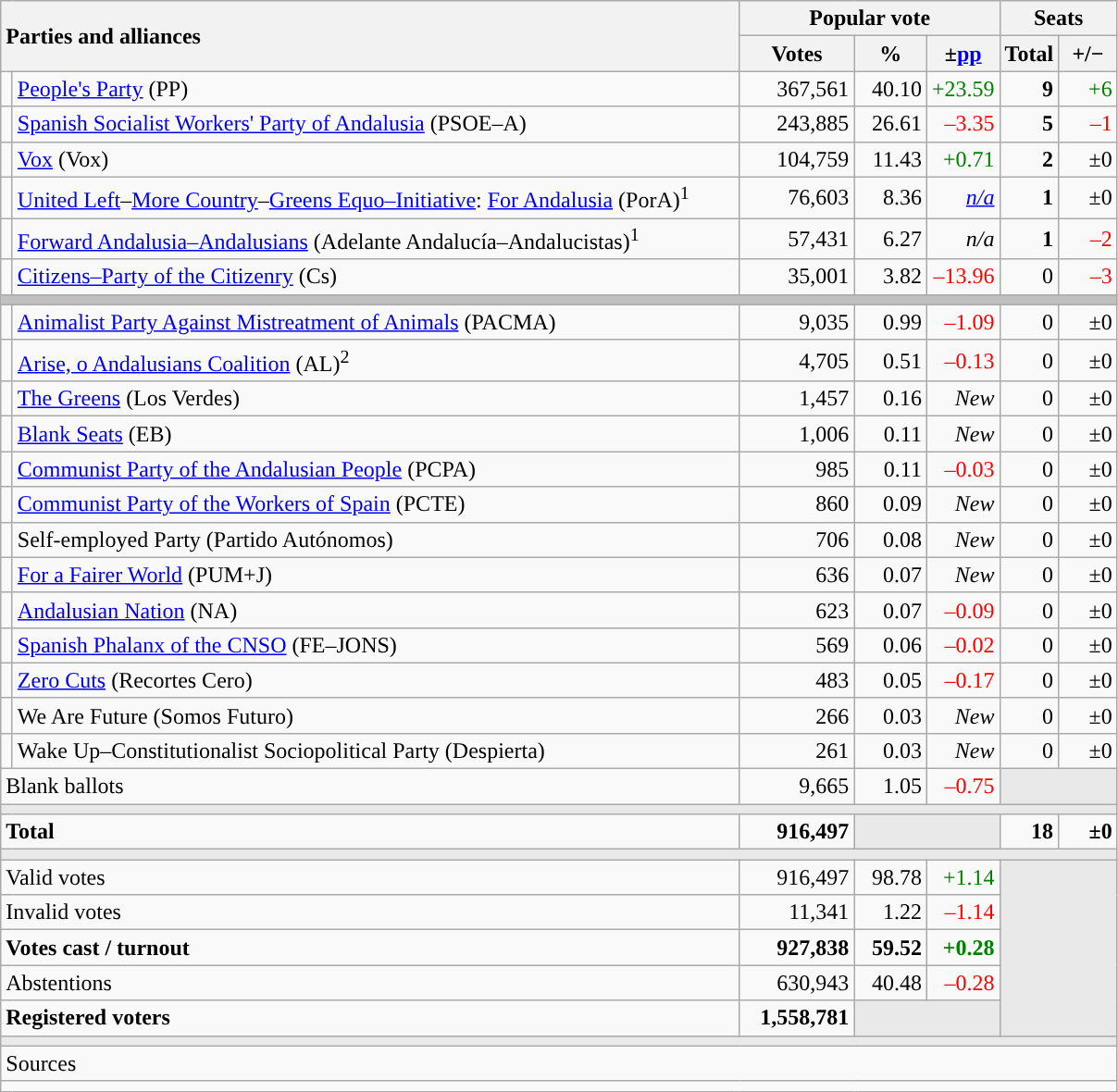<table class="wikitable" style="text-align:right;">
<tr>
<th style="text-align:left;" rowspan="2" colspan="2" width="525">Parties and alliances</th>
<th colspan="3">Popular vote</th>
<th colspan="2">Seats</th>
</tr>
<tr>
<th width="75">Votes</th>
<th width="45">%</th>
<th width="45">±<a href='#'>pp</a></th>
<th width="35">Total</th>
<th width="35">+/−</th>
</tr>
<tr>
<td width="1" style="color:inherit;background:"></td>
<td align="left"><a href='#'>People's Party</a> (PP)</td>
<td>367,561</td>
<td>40.10</td>
<td style="color:green;">+23.59</td>
<td><strong>9</strong></td>
<td style="color:green;">+6</td>
</tr>
<tr>
<td style="color:inherit;background:"></td>
<td align="left"><a href='#'>Spanish Socialist Workers' Party of Andalusia</a> (PSOE–A)</td>
<td>243,885</td>
<td>26.61</td>
<td style="color:red;">–3.35</td>
<td><strong>5</strong></td>
<td style="color:red;">–1</td>
</tr>
<tr>
<td style="color:inherit;background:"></td>
<td align="left"><a href='#'>Vox</a> (Vox)</td>
<td>104,759</td>
<td>11.43</td>
<td style="color:green;">+0.71</td>
<td><strong>2</strong></td>
<td>±0</td>
</tr>
<tr>
<td style="color:inherit;background:"></td>
<td align="left"><a href='#'>United Left</a>–<a href='#'>More Country</a>–<a href='#'>Greens Equo–Initiative</a>: <a href='#'>For Andalusia</a> (PorA)<sup>1</sup></td>
<td>76,603</td>
<td>8.36</td>
<td><em><a href='#'>n/a</a></em></td>
<td><strong>1</strong></td>
<td>±0</td>
</tr>
<tr>
<td style="color:inherit;background:"></td>
<td align="left"><a href='#'>Forward Andalusia–Andalusians</a> (Adelante Andalucía–Andalucistas)<sup>1</sup></td>
<td>57,431</td>
<td>6.27</td>
<td><em>n/a</em></td>
<td><strong>1</strong></td>
<td style="color:red;">–2</td>
</tr>
<tr>
<td style="color:inherit;background:"></td>
<td align="left"><a href='#'>Citizens–Party of the Citizenry</a> (Cs)</td>
<td>35,001</td>
<td>3.82</td>
<td style="color:red;">–13.96</td>
<td>0</td>
<td style="color:red;">–3</td>
</tr>
<tr>
<td colspan="7" bgcolor="#C0C0C0"></td>
</tr>
<tr>
<td style="color:inherit;background:"></td>
<td align="left"><a href='#'>Animalist Party Against Mistreatment of Animals</a> (PACMA)</td>
<td>9,035</td>
<td>0.99</td>
<td style="color:red;">–1.09</td>
<td>0</td>
<td>±0</td>
</tr>
<tr>
<td style="color:inherit;background:"></td>
<td align="left"><a href='#'>Arise, o Andalusians Coalition</a> (AL)<sup>2</sup></td>
<td>4,705</td>
<td>0.51</td>
<td style="color:red;">–0.13</td>
<td>0</td>
<td>±0</td>
</tr>
<tr>
<td style="color:inherit;background:"></td>
<td align="left"><a href='#'>The Greens</a> (Los Verdes)</td>
<td>1,457</td>
<td>0.16</td>
<td><em>New</em></td>
<td>0</td>
<td>±0</td>
</tr>
<tr>
<td style="color:inherit;background:"></td>
<td align="left"><a href='#'>Blank Seats</a> (EB)</td>
<td>1,006</td>
<td>0.11</td>
<td><em>New</em></td>
<td>0</td>
<td>±0</td>
</tr>
<tr>
<td style="color:inherit;background:"></td>
<td align="left"><a href='#'>Communist Party of the Andalusian People</a> (PCPA)</td>
<td>985</td>
<td>0.11</td>
<td style="color:red;">–0.03</td>
<td>0</td>
<td>±0</td>
</tr>
<tr>
<td style="color:inherit;background:"></td>
<td align="left"><a href='#'>Communist Party of the Workers of Spain</a> (PCTE)</td>
<td>860</td>
<td>0.09</td>
<td><em>New</em></td>
<td>0</td>
<td>±0</td>
</tr>
<tr>
<td style="color:inherit;background:"></td>
<td align="left">Self-employed Party (Partido Autónomos)</td>
<td>706</td>
<td>0.08</td>
<td><em>New</em></td>
<td>0</td>
<td>±0</td>
</tr>
<tr>
<td style="color:inherit;background:"></td>
<td align="left"><a href='#'>For a Fairer World</a> (PUM+J)</td>
<td>636</td>
<td>0.07</td>
<td><em>New</em></td>
<td>0</td>
<td>±0</td>
</tr>
<tr>
<td style="color:inherit;background:"></td>
<td align="left"><a href='#'>Andalusian Nation</a> (NA)</td>
<td>623</td>
<td>0.07</td>
<td style="color:red;">–0.09</td>
<td>0</td>
<td>±0</td>
</tr>
<tr>
<td style="color:inherit;background:"></td>
<td align="left"><a href='#'>Spanish Phalanx of the CNSO</a> (FE–JONS)</td>
<td>569</td>
<td>0.06</td>
<td style="color:red;">–0.02</td>
<td>0</td>
<td>±0</td>
</tr>
<tr>
<td style="color:inherit;background:"></td>
<td align="left"><a href='#'>Zero Cuts</a> (Recortes Cero)</td>
<td>483</td>
<td>0.05</td>
<td style="color:red;">–0.17</td>
<td>0</td>
<td>±0</td>
</tr>
<tr>
<td style="color:inherit;background:"></td>
<td align="left">We Are Future (Somos Futuro)</td>
<td>266</td>
<td>0.03</td>
<td><em>New</em></td>
<td>0</td>
<td>±0</td>
</tr>
<tr>
<td style="color:inherit;background:"></td>
<td align="left">Wake Up–Constitutionalist Sociopolitical Party (Despierta)</td>
<td>261</td>
<td>0.03</td>
<td><em>New</em></td>
<td>0</td>
<td>±0</td>
</tr>
<tr>
<td align="left" colspan="2">Blank ballots</td>
<td>9,665</td>
<td>1.05</td>
<td style="color:red;">–0.75</td>
<td bgcolor="#E9E9E9" colspan="2"></td>
</tr>
<tr>
<td colspan="7" bgcolor="#E9E9E9"></td>
</tr>
<tr style="font-weight:bold;">
<td align="left" colspan="2">Total</td>
<td>916,497</td>
<td bgcolor="#E9E9E9" colspan="2"></td>
<td>18</td>
<td>±0</td>
</tr>
<tr>
<td colspan="7" bgcolor="#E9E9E9"></td>
</tr>
<tr>
<td align="left" colspan="2">Valid votes</td>
<td>916,497</td>
<td>98.78</td>
<td style="color:green;">+1.14</td>
<td bgcolor="#E9E9E9" colspan="2" rowspan="5"></td>
</tr>
<tr>
<td align="left" colspan="2">Invalid votes</td>
<td>11,341</td>
<td>1.22</td>
<td style="color:red;">–1.14</td>
</tr>
<tr style="font-weight:bold;">
<td align="left" colspan="2">Votes cast / turnout</td>
<td>927,838</td>
<td>59.52</td>
<td style="color:green;">+0.28</td>
</tr>
<tr>
<td align="left" colspan="2">Abstentions</td>
<td>630,943</td>
<td>40.48</td>
<td style="color:red;">–0.28</td>
</tr>
<tr style="font-weight:bold;">
<td align="left" colspan="2">Registered voters</td>
<td>1,558,781</td>
<td bgcolor="#E9E9E9" colspan="2"></td>
</tr>
<tr>
<td colspan="7" bgcolor="#E9E9E9"></td>
</tr>
<tr>
<td align="left" colspan="7">Sources</td>
</tr>
<tr>
<td colspan="7" style="text-align:left; max-width:790px;"></td>
</tr>
</table>
